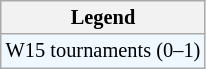<table class="wikitable" style=font-size:85%>
<tr>
<th>Legend</th>
</tr>
<tr style="background:#f0f8ff;">
<td>W15 tournaments (0–1)</td>
</tr>
</table>
